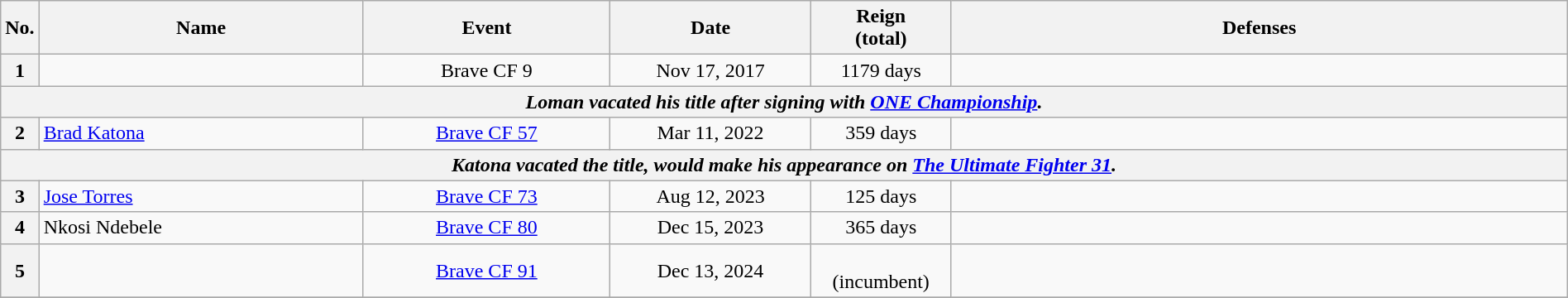<table class="wikitable" style="width:100%; font-size:100%;">
<tr>
<th style= width:1%;">No.</th>
<th style= width:21%;">Name</th>
<th style= width:16%;">Event</th>
<th style=width:13%;">Date</th>
<th style=width:9%;">Reign<br>(total)</th>
<th style= width:49%;">Defenses</th>
</tr>
<tr>
<th>1</th>
<td align=left><br></td>
<td align=center>Brave CF 9<br></td>
<td align=center>Nov 17, 2017</td>
<td align=center>1179 days</td>
<td><br></td>
</tr>
<tr>
<th align="center" colspan="6"><em>Loman vacated his title after signing with <a href='#'>ONE Championship</a>.</em></th>
</tr>
<tr>
<th>2</th>
<td align=left> <a href='#'>Brad Katona</a><br></td>
<td align=center><a href='#'>Brave CF 57</a><br></td>
<td align=center>Mar 11, 2022</td>
<td align=center>359 days</td>
<td><br></td>
</tr>
<tr>
<th align="center" colspan="6"><em>Katona vacated the title, would make his appearance on <a href='#'>The Ultimate Fighter 31</a>.</em></th>
</tr>
<tr>
<th>3</th>
<td align=left> <a href='#'>Jose Torres</a><br></td>
<td align=center><a href='#'>Brave CF 73</a> <br></td>
<td align=center>Aug 12, 2023</td>
<td align=center>125 days</td>
<td></td>
</tr>
<tr>
<th>4</th>
<td align=left> Nkosi Ndebele</td>
<td align=center><a href='#'>Brave CF 80</a> <br></td>
<td align=center>Dec 15, 2023</td>
<td align=center>365 days</td>
<td><br></td>
</tr>
<tr>
<th>5</th>
<td align=left></td>
<td align=center><a href='#'>Brave CF 91</a> <br></td>
<td align=center>Dec 13, 2024</td>
<td align=center><br>(incumbent)</td>
<td></td>
</tr>
<tr>
</tr>
</table>
